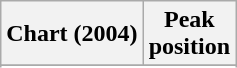<table class="wikitable sortable">
<tr>
<th>Chart (2004)</th>
<th>Peak<br>position</th>
</tr>
<tr>
</tr>
<tr>
</tr>
<tr>
</tr>
<tr>
</tr>
</table>
